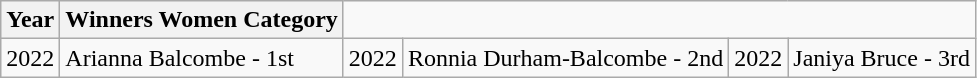<table class="wikitable">
<tr>
<th>Year</th>
<th>Winners Women Category</th>
</tr>
<tr>
<td>2022</td>
<td>Arianna Balcombe - 1st</td>
<td>2022</td>
<td>Ronnia Durham-Balcombe - 2nd</td>
<td>2022</td>
<td>Janiya Bruce - 3rd</td>
</tr>
</table>
